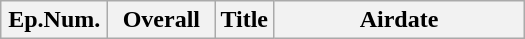<table class="wikitable plainrowheaders">
<tr>
<th style="width:4em;">Ep.Num.</th>
<th style="width:4em;">Overall</th>
<th>Title</th>
<th style="width:10em;">Airdate<br>


</th>
</tr>
</table>
